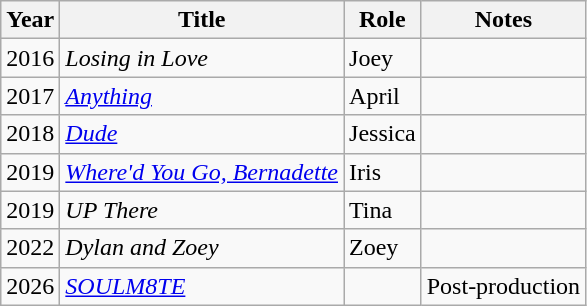<table class="wikitable sortable">
<tr>
<th>Year</th>
<th>Title</th>
<th>Role</th>
<th class="unsortable">Notes</th>
</tr>
<tr>
<td>2016</td>
<td><em>Losing in Love</em></td>
<td>Joey</td>
<td></td>
</tr>
<tr>
<td>2017</td>
<td><em><a href='#'>Anything</a></em></td>
<td>April</td>
<td></td>
</tr>
<tr>
<td>2018</td>
<td><em><a href='#'>Dude</a></em></td>
<td>Jessica</td>
<td></td>
</tr>
<tr>
<td>2019</td>
<td><em><a href='#'>Where'd You Go, Bernadette</a></em></td>
<td>Iris</td>
<td></td>
</tr>
<tr>
<td>2019</td>
<td><em>UP There</em></td>
<td>Tina</td>
<td></td>
</tr>
<tr>
<td>2022</td>
<td><em>Dylan and Zoey</em></td>
<td>Zoey</td>
<td></td>
</tr>
<tr>
<td>2026</td>
<td><em><a href='#'>SOULM8TE</a></em></td>
<td></td>
<td>Post-production</td>
</tr>
</table>
